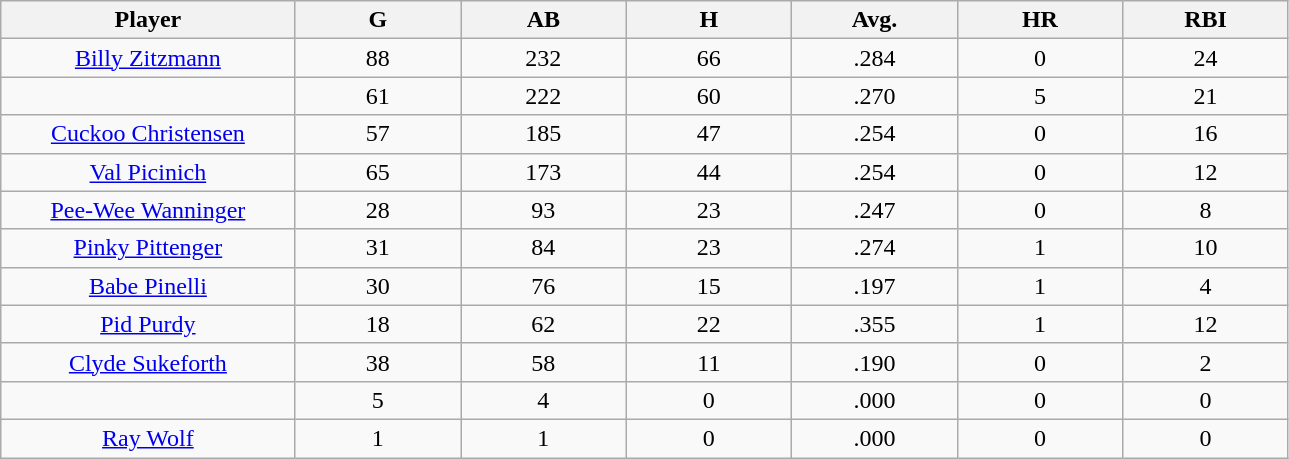<table class="wikitable sortable">
<tr>
<th bgcolor="#DDDDFF" width="16%">Player</th>
<th bgcolor="#DDDDFF" width="9%">G</th>
<th bgcolor="#DDDDFF" width="9%">AB</th>
<th bgcolor="#DDDDFF" width="9%">H</th>
<th bgcolor="#DDDDFF" width="9%">Avg.</th>
<th bgcolor="#DDDDFF" width="9%">HR</th>
<th bgcolor="#DDDDFF" width="9%">RBI</th>
</tr>
<tr align="center">
<td><a href='#'>Billy Zitzmann</a></td>
<td>88</td>
<td>232</td>
<td>66</td>
<td>.284</td>
<td>0</td>
<td>24</td>
</tr>
<tr align="center">
<td></td>
<td>61</td>
<td>222</td>
<td>60</td>
<td>.270</td>
<td>5</td>
<td>21</td>
</tr>
<tr align="center">
<td><a href='#'>Cuckoo Christensen</a></td>
<td>57</td>
<td>185</td>
<td>47</td>
<td>.254</td>
<td>0</td>
<td>16</td>
</tr>
<tr align="center">
<td><a href='#'>Val Picinich</a></td>
<td>65</td>
<td>173</td>
<td>44</td>
<td>.254</td>
<td>0</td>
<td>12</td>
</tr>
<tr align="center">
<td><a href='#'>Pee-Wee Wanninger</a></td>
<td>28</td>
<td>93</td>
<td>23</td>
<td>.247</td>
<td>0</td>
<td>8</td>
</tr>
<tr align="center">
<td><a href='#'>Pinky Pittenger</a></td>
<td>31</td>
<td>84</td>
<td>23</td>
<td>.274</td>
<td>1</td>
<td>10</td>
</tr>
<tr align="center">
<td><a href='#'>Babe Pinelli</a></td>
<td>30</td>
<td>76</td>
<td>15</td>
<td>.197</td>
<td>1</td>
<td>4</td>
</tr>
<tr align="center">
<td><a href='#'>Pid Purdy</a></td>
<td>18</td>
<td>62</td>
<td>22</td>
<td>.355</td>
<td>1</td>
<td>12</td>
</tr>
<tr align="center">
<td><a href='#'>Clyde Sukeforth</a></td>
<td>38</td>
<td>58</td>
<td>11</td>
<td>.190</td>
<td>0</td>
<td>2</td>
</tr>
<tr align="center">
<td></td>
<td>5</td>
<td>4</td>
<td>0</td>
<td>.000</td>
<td>0</td>
<td>0</td>
</tr>
<tr align="center">
<td><a href='#'>Ray Wolf</a></td>
<td>1</td>
<td>1</td>
<td>0</td>
<td>.000</td>
<td>0</td>
<td>0</td>
</tr>
</table>
